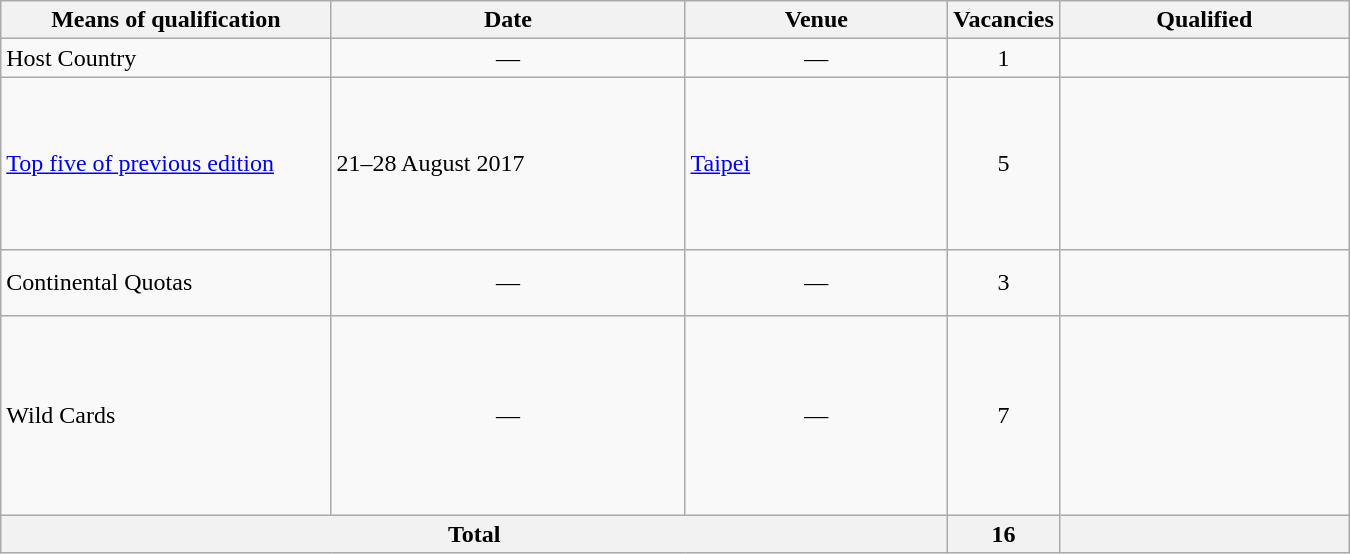<table class="wikitable" width=900>
<tr>
<th width=25%>Means of qualification</th>
<th width=27%>Date</th>
<th width=20%>Venue</th>
<th width=6%>Vacancies</th>
<th width=22%>Qualified</th>
</tr>
<tr>
<td>Host Country</td>
<td style="text-align:center;">—</td>
<td style="text-align:center;">—</td>
<td style="text-align:center;">1</td>
<td></td>
</tr>
<tr>
<td><a href='#'>Top five of previous edition</a></td>
<td>21–28 August 2017</td>
<td> <a href='#'>Taipei</a></td>
<td style="text-align:center;">5</td>
<td><br><br><br><br><br> <s></s><br><s></s></td>
</tr>
<tr>
<td>Continental Quotas</td>
<td style="text-align:center;">—</td>
<td style="text-align:center;">—</td>
<td style="text-align:center;">3</td>
<td><br><br></td>
</tr>
<tr>
<td>Wild Cards</td>
<td style="text-align:center;">—</td>
<td style="text-align:center;">—</td>
<td style="text-align:center;">7</td>
<td><br><br><br><br><br><br><br></td>
</tr>
<tr>
<th colspan="3">Total</th>
<th>16</th>
<th></th>
</tr>
</table>
